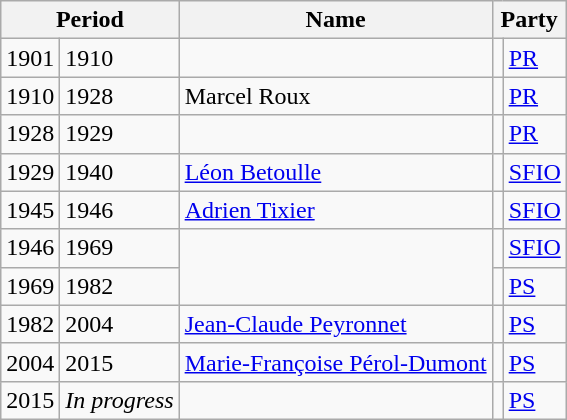<table class="wikitable">
<tr>
<th colspan="2">Period</th>
<th>Name</th>
<th colspan="2">Party</th>
</tr>
<tr>
<td>1901</td>
<td>1910</td>
<td></td>
<td></td>
<td><a href='#'>PR</a></td>
</tr>
<tr>
<td>1910</td>
<td>1928</td>
<td>Marcel Roux</td>
<td></td>
<td><a href='#'>PR</a></td>
</tr>
<tr>
<td>1928</td>
<td>1929</td>
<td></td>
<td></td>
<td><a href='#'>PR</a></td>
</tr>
<tr>
<td>1929</td>
<td>1940</td>
<td><a href='#'>Léon Betoulle</a></td>
<td></td>
<td><a href='#'>SFIO</a></td>
</tr>
<tr>
<td>1945</td>
<td>1946</td>
<td><a href='#'>Adrien Tixier</a></td>
<td></td>
<td><a href='#'>SFIO</a></td>
</tr>
<tr>
<td>1946</td>
<td>1969</td>
<td rowspan="2"></td>
<td></td>
<td><a href='#'>SFIO</a></td>
</tr>
<tr>
<td>1969</td>
<td>1982</td>
<td></td>
<td><a href='#'>PS</a></td>
</tr>
<tr>
<td>1982</td>
<td>2004</td>
<td><a href='#'>Jean-Claude Peyronnet</a></td>
<td></td>
<td><a href='#'>PS</a></td>
</tr>
<tr>
<td>2004</td>
<td>2015</td>
<td><a href='#'>Marie-Françoise Pérol-Dumont</a></td>
<td></td>
<td><a href='#'>PS</a></td>
</tr>
<tr>
<td>2015</td>
<td><em>In progress</em></td>
<td></td>
<td></td>
<td><a href='#'>PS</a></td>
</tr>
</table>
